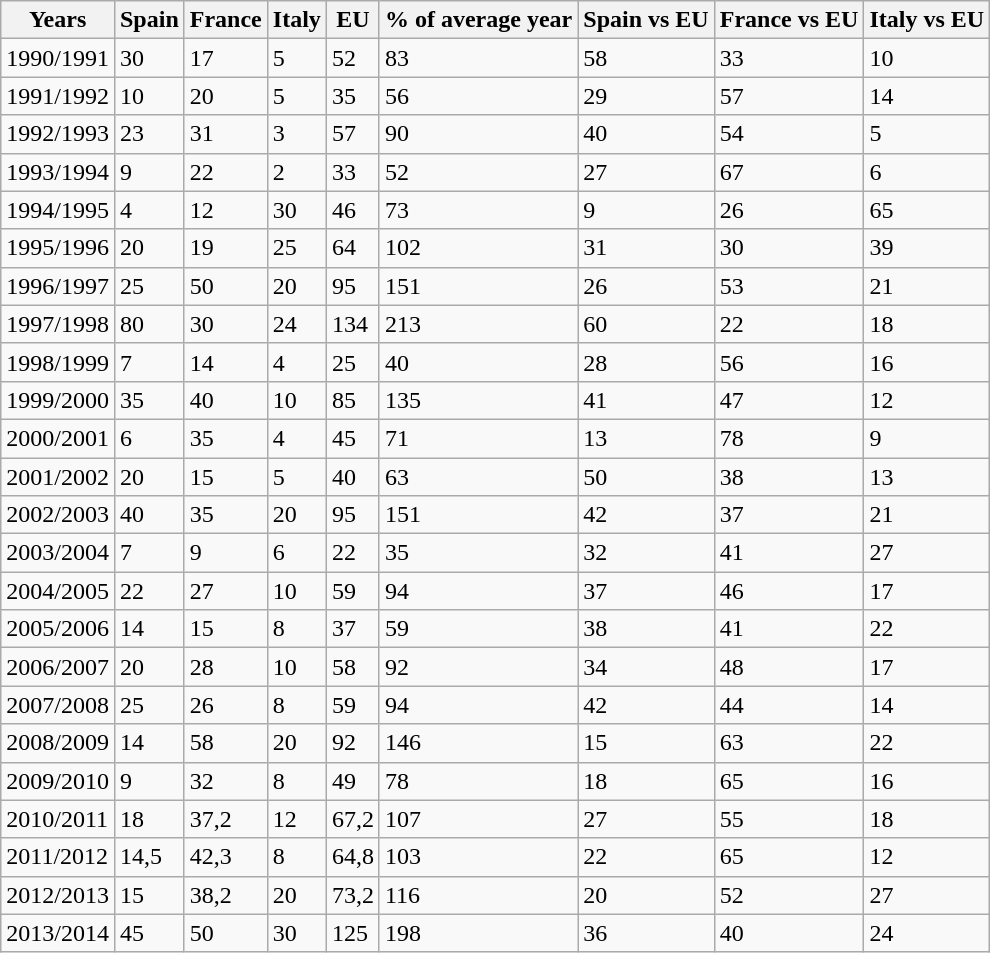<table class="wikitable">
<tr>
<th>Years</th>
<th>Spain</th>
<th>France</th>
<th>Italy</th>
<th>EU</th>
<th>% of average year</th>
<th>Spain vs EU</th>
<th>France vs EU</th>
<th>Italy vs EU</th>
</tr>
<tr>
<td>1990/1991</td>
<td>30</td>
<td>17</td>
<td>5</td>
<td>52</td>
<td>83</td>
<td>58</td>
<td>33</td>
<td>10</td>
</tr>
<tr>
<td>1991/1992</td>
<td>10</td>
<td>20</td>
<td>5</td>
<td>35</td>
<td>56</td>
<td>29</td>
<td>57</td>
<td>14</td>
</tr>
<tr>
<td>1992/1993</td>
<td>23</td>
<td>31</td>
<td>3</td>
<td>57</td>
<td>90</td>
<td>40</td>
<td>54</td>
<td>5</td>
</tr>
<tr>
<td>1993/1994</td>
<td>9</td>
<td>22</td>
<td>2</td>
<td>33</td>
<td>52</td>
<td>27</td>
<td>67</td>
<td>6</td>
</tr>
<tr>
<td>1994/1995</td>
<td>4</td>
<td>12</td>
<td>30</td>
<td>46</td>
<td>73</td>
<td>9</td>
<td>26</td>
<td>65</td>
</tr>
<tr>
<td>1995/1996</td>
<td>20</td>
<td>19</td>
<td>25</td>
<td>64</td>
<td>102</td>
<td>31</td>
<td>30</td>
<td>39</td>
</tr>
<tr>
<td>1996/1997</td>
<td>25</td>
<td>50</td>
<td>20</td>
<td>95</td>
<td>151</td>
<td>26</td>
<td>53</td>
<td>21</td>
</tr>
<tr>
<td>1997/1998</td>
<td>80</td>
<td>30</td>
<td>24</td>
<td>134</td>
<td>213</td>
<td>60</td>
<td>22</td>
<td>18</td>
</tr>
<tr>
<td>1998/1999</td>
<td>7</td>
<td>14</td>
<td>4</td>
<td>25</td>
<td>40</td>
<td>28</td>
<td>56</td>
<td>16</td>
</tr>
<tr>
<td>1999/2000</td>
<td>35</td>
<td>40</td>
<td>10</td>
<td>85</td>
<td>135</td>
<td>41</td>
<td>47</td>
<td>12</td>
</tr>
<tr>
<td>2000/2001</td>
<td>6</td>
<td>35</td>
<td>4</td>
<td>45</td>
<td>71</td>
<td>13</td>
<td>78</td>
<td>9</td>
</tr>
<tr>
<td>2001/2002</td>
<td>20</td>
<td>15</td>
<td>5</td>
<td>40</td>
<td>63</td>
<td>50</td>
<td>38</td>
<td>13</td>
</tr>
<tr>
<td>2002/2003</td>
<td>40</td>
<td>35</td>
<td>20</td>
<td>95</td>
<td>151</td>
<td>42</td>
<td>37</td>
<td>21</td>
</tr>
<tr>
<td>2003/2004</td>
<td>7</td>
<td>9</td>
<td>6</td>
<td>22</td>
<td>35</td>
<td>32</td>
<td>41</td>
<td>27</td>
</tr>
<tr>
<td>2004/2005</td>
<td>22</td>
<td>27</td>
<td>10</td>
<td>59</td>
<td>94</td>
<td>37</td>
<td>46</td>
<td>17</td>
</tr>
<tr>
<td>2005/2006</td>
<td>14</td>
<td>15</td>
<td>8</td>
<td>37</td>
<td>59</td>
<td>38</td>
<td>41</td>
<td>22</td>
</tr>
<tr>
<td>2006/2007</td>
<td>20</td>
<td>28</td>
<td>10</td>
<td>58</td>
<td>92</td>
<td>34</td>
<td>48</td>
<td>17</td>
</tr>
<tr>
<td>2007/2008</td>
<td>25</td>
<td>26</td>
<td>8</td>
<td>59</td>
<td>94</td>
<td>42</td>
<td>44</td>
<td>14</td>
</tr>
<tr>
<td>2008/2009</td>
<td>14</td>
<td>58</td>
<td>20</td>
<td>92</td>
<td>146</td>
<td>15</td>
<td>63</td>
<td>22</td>
</tr>
<tr>
<td>2009/2010</td>
<td>9</td>
<td>32</td>
<td>8</td>
<td>49</td>
<td>78</td>
<td>18</td>
<td>65</td>
<td>16</td>
</tr>
<tr>
<td>2010/2011</td>
<td>18</td>
<td>37,2</td>
<td>12</td>
<td>67,2</td>
<td>107</td>
<td>27</td>
<td>55</td>
<td>18</td>
</tr>
<tr>
<td>2011/2012</td>
<td>14,5</td>
<td>42,3</td>
<td>8</td>
<td>64,8</td>
<td>103</td>
<td>22</td>
<td>65</td>
<td>12</td>
</tr>
<tr>
<td>2012/2013</td>
<td>15</td>
<td>38,2</td>
<td>20</td>
<td>73,2</td>
<td>116</td>
<td>20</td>
<td>52</td>
<td>27</td>
</tr>
<tr>
<td>2013/2014</td>
<td>45</td>
<td>50</td>
<td>30</td>
<td>125</td>
<td>198</td>
<td>36</td>
<td>40</td>
<td>24</td>
</tr>
</table>
